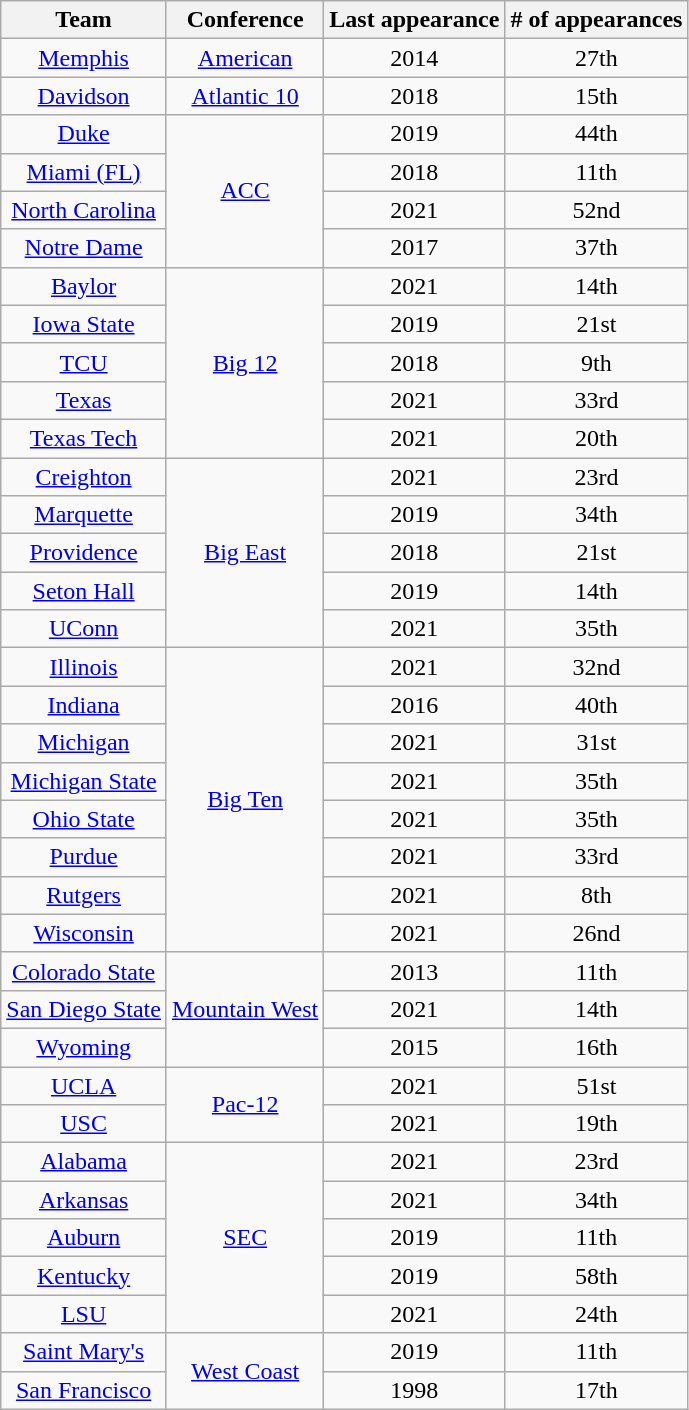<table class="wikitable sortable" style="text-align:center;">
<tr>
<th>Team</th>
<th>Conference</th>
<th>Last appearance</th>
<th># of appearances</th>
</tr>
<tr>
<td><a href='#'>Memphis</a></td>
<td><a href='#'>American</a></td>
<td>2014</td>
<td>27th</td>
</tr>
<tr>
<td><a href='#'>Davidson</a></td>
<td><a href='#'>Atlantic 10</a></td>
<td>2018</td>
<td>15th</td>
</tr>
<tr>
<td><a href='#'>Duke</a></td>
<td rowspan="4"><a href='#'>ACC</a></td>
<td>2019</td>
<td>44th</td>
</tr>
<tr>
<td><a href='#'>Miami (FL)</a></td>
<td>2018</td>
<td>11th</td>
</tr>
<tr>
<td><a href='#'>North Carolina</a></td>
<td>2021</td>
<td>52nd</td>
</tr>
<tr>
<td><a href='#'>Notre Dame</a></td>
<td>2017</td>
<td>37th</td>
</tr>
<tr>
<td><a href='#'>Baylor</a></td>
<td rowspan="5"><a href='#'>Big 12</a></td>
<td>2021</td>
<td>14th</td>
</tr>
<tr>
<td><a href='#'>Iowa State</a></td>
<td>2019</td>
<td>21st</td>
</tr>
<tr>
<td><a href='#'>TCU</a></td>
<td>2018</td>
<td>9th</td>
</tr>
<tr>
<td><a href='#'>Texas</a></td>
<td>2021</td>
<td>33rd</td>
</tr>
<tr>
<td><a href='#'>Texas Tech</a></td>
<td>2021</td>
<td>20th</td>
</tr>
<tr>
<td><a href='#'>Creighton</a></td>
<td rowspan="5"><a href='#'>Big East</a></td>
<td>2021</td>
<td>23rd</td>
</tr>
<tr>
<td><a href='#'>Marquette</a></td>
<td>2019</td>
<td>34th</td>
</tr>
<tr>
<td><a href='#'>Providence</a></td>
<td>2018</td>
<td>21st</td>
</tr>
<tr>
<td><a href='#'>Seton Hall</a></td>
<td>2019</td>
<td>14th</td>
</tr>
<tr>
<td><a href='#'>UConn</a></td>
<td>2021</td>
<td>35th</td>
</tr>
<tr>
<td><a href='#'>Illinois</a></td>
<td rowspan="8"><a href='#'>Big Ten</a></td>
<td>2021</td>
<td>32nd</td>
</tr>
<tr>
<td><a href='#'>Indiana</a></td>
<td>2016</td>
<td>40th</td>
</tr>
<tr>
<td><a href='#'>Michigan</a></td>
<td>2021</td>
<td>31st</td>
</tr>
<tr>
<td><a href='#'>Michigan State</a></td>
<td>2021</td>
<td>35th</td>
</tr>
<tr>
<td><a href='#'>Ohio State</a></td>
<td>2021</td>
<td>35th</td>
</tr>
<tr>
<td><a href='#'>Purdue</a></td>
<td>2021</td>
<td>33rd</td>
</tr>
<tr>
<td><a href='#'>Rutgers</a></td>
<td>2021</td>
<td>8th</td>
</tr>
<tr>
<td><a href='#'>Wisconsin</a></td>
<td>2021</td>
<td>26nd</td>
</tr>
<tr>
<td><a href='#'>Colorado State</a></td>
<td rowspan="3"><a href='#'>Mountain West</a></td>
<td>2013</td>
<td>11th</td>
</tr>
<tr>
<td><a href='#'>San Diego State</a></td>
<td>2021</td>
<td>14th</td>
</tr>
<tr>
<td><a href='#'>Wyoming</a></td>
<td>2015</td>
<td>16th</td>
</tr>
<tr>
<td><a href='#'>UCLA</a></td>
<td rowspan="2"><a href='#'>Pac-12</a></td>
<td>2021</td>
<td>51st</td>
</tr>
<tr>
<td><a href='#'>USC</a></td>
<td>2021</td>
<td>19th</td>
</tr>
<tr>
<td><a href='#'>Alabama</a></td>
<td rowspan="5"><a href='#'>SEC</a></td>
<td>2021</td>
<td>23rd</td>
</tr>
<tr>
<td><a href='#'>Arkansas</a></td>
<td>2021</td>
<td>34th</td>
</tr>
<tr>
<td><a href='#'>Auburn</a></td>
<td>2019</td>
<td>11th</td>
</tr>
<tr>
<td><a href='#'>Kentucky</a></td>
<td>2019</td>
<td>58th</td>
</tr>
<tr>
<td><a href='#'>LSU</a></td>
<td>2021</td>
<td>24th</td>
</tr>
<tr>
<td><a href='#'>Saint Mary's</a></td>
<td rowspan="2"><a href='#'>West Coast</a></td>
<td>2019</td>
<td>11th</td>
</tr>
<tr>
<td><a href='#'>San Francisco</a></td>
<td>1998</td>
<td>17th</td>
</tr>
</table>
